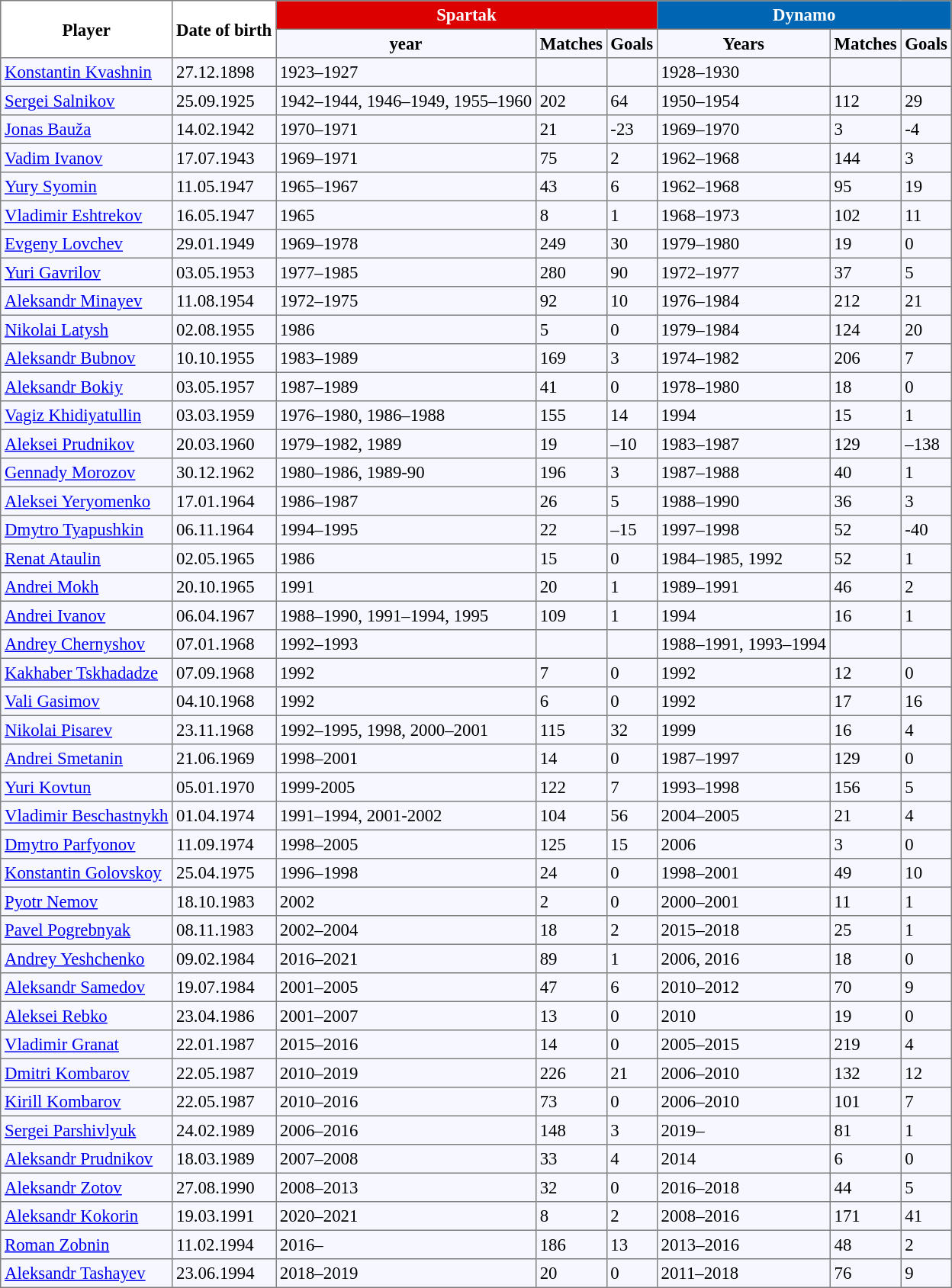<table bgcolor="#f7f8ff" cellpadding="3" cellspacing="0" border="1" style="font-size: 95%; border: gray solid 1px; border-collapse: collapse;">
<tr align=center bgcolor="#FFFFFF">
<th rowspan="2">Player</th>
<th rowspan="2">Date of birth</th>
<th style="color:#FFFFFF; background:#DD0000;" colspan=3>Spartak</th>
<th style="color:#FFFFFF; background:#0066b3;" colspan=3>Dynamo</th>
</tr>
<tr>
<th>year</th>
<th>Matches</th>
<th>Goals</th>
<th>Years</th>
<th>Matches</th>
<th>Goals</th>
</tr>
<tr>
<td align="left"><a href='#'>Konstantin Kvashnin</a></td>
<td>27.12.1898</td>
<td>1923–1927</td>
<td></td>
<td></td>
<td>1928–1930</td>
<td></td>
<td></td>
</tr>
<tr>
<td align="left"><a href='#'>Sergei Salnikov</a></td>
<td>25.09.1925</td>
<td>1942–1944, 1946–1949, 1955–1960</td>
<td>202</td>
<td>64</td>
<td>1950–1954</td>
<td>112</td>
<td>29</td>
</tr>
<tr>
<td align="left"><a href='#'>Jonas Bauža</a></td>
<td>14.02.1942</td>
<td>1970–1971</td>
<td>21</td>
<td>-23</td>
<td>1969–1970</td>
<td>3</td>
<td>-4</td>
</tr>
<tr>
<td align="left"><a href='#'>Vadim Ivanov</a></td>
<td>17.07.1943</td>
<td>1969–1971</td>
<td>75</td>
<td>2</td>
<td>1962–1968</td>
<td>144</td>
<td>3</td>
</tr>
<tr>
<td align="left"><a href='#'>Yury Syomin</a></td>
<td>11.05.1947</td>
<td>1965–1967</td>
<td>43</td>
<td>6</td>
<td>1962–1968</td>
<td>95</td>
<td>19</td>
</tr>
<tr>
<td align="left"><a href='#'>Vladimir Eshtrekov</a></td>
<td>16.05.1947</td>
<td>1965</td>
<td>8</td>
<td>1</td>
<td>1968–1973</td>
<td>102</td>
<td>11</td>
</tr>
<tr>
<td align="left"><a href='#'>Evgeny Lovchev</a></td>
<td>29.01.1949</td>
<td>1969–1978</td>
<td>249</td>
<td>30</td>
<td>1979–1980</td>
<td>19</td>
<td>0</td>
</tr>
<tr>
<td align="left"><a href='#'>Yuri Gavrilov</a></td>
<td>03.05.1953</td>
<td>1977–1985</td>
<td>280</td>
<td>90</td>
<td>1972–1977</td>
<td>37</td>
<td>5</td>
</tr>
<tr>
<td align="left"><a href='#'>Aleksandr Minayev</a></td>
<td>11.08.1954</td>
<td>1972–1975</td>
<td>92</td>
<td>10</td>
<td>1976–1984</td>
<td>212</td>
<td>21</td>
</tr>
<tr>
<td align="left"><a href='#'>Nikolai Latysh</a></td>
<td>02.08.1955</td>
<td>1986</td>
<td>5</td>
<td>0</td>
<td>1979–1984</td>
<td>124</td>
<td>20</td>
</tr>
<tr>
<td align="left"><a href='#'>Aleksandr Bubnov</a></td>
<td>10.10.1955</td>
<td>1983–1989</td>
<td>169</td>
<td>3</td>
<td>1974–1982</td>
<td>206</td>
<td>7</td>
</tr>
<tr>
<td align="left"><a href='#'>Aleksandr Bokiy</a></td>
<td>03.05.1957</td>
<td>1987–1989</td>
<td>41</td>
<td>0</td>
<td>1978–1980</td>
<td>18</td>
<td>0</td>
</tr>
<tr>
<td align="left"><a href='#'>Vagiz Khidiyatullin</a></td>
<td>03.03.1959</td>
<td>1976–1980, 1986–1988</td>
<td>155</td>
<td>14</td>
<td>1994</td>
<td>15</td>
<td>1</td>
</tr>
<tr>
<td align="left"><a href='#'>Aleksei Prudnikov</a></td>
<td>20.03.1960</td>
<td>1979–1982, 1989</td>
<td>19</td>
<td>–10</td>
<td>1983–1987</td>
<td>129</td>
<td>–138</td>
</tr>
<tr>
<td align="left"><a href='#'>Gennady Morozov</a></td>
<td>30.12.1962</td>
<td>1980–1986, 1989-90</td>
<td>196</td>
<td>3</td>
<td>1987–1988</td>
<td>40</td>
<td>1</td>
</tr>
<tr>
<td align="left"><a href='#'>Aleksei Yeryomenko</a></td>
<td>17.01.1964</td>
<td>1986–1987</td>
<td>26</td>
<td>5</td>
<td>1988–1990</td>
<td>36</td>
<td>3</td>
</tr>
<tr>
<td align="left"><a href='#'>Dmytro Tyapushkin</a></td>
<td>06.11.1964</td>
<td>1994–1995</td>
<td>22</td>
<td>–15</td>
<td>1997–1998</td>
<td>52</td>
<td>-40</td>
</tr>
<tr>
<td align="left"><a href='#'>Renat Ataulin</a></td>
<td>02.05.1965</td>
<td>1986</td>
<td>15</td>
<td>0</td>
<td>1984–1985, 1992</td>
<td>52</td>
<td>1</td>
</tr>
<tr>
<td align="left"><a href='#'>Andrei Mokh</a></td>
<td>20.10.1965</td>
<td>1991</td>
<td>20</td>
<td>1</td>
<td>1989–1991</td>
<td>46</td>
<td>2</td>
</tr>
<tr>
<td align="left"><a href='#'>Andrei Ivanov</a></td>
<td>06.04.1967</td>
<td>1988–1990, 1991–1994, 1995</td>
<td>109</td>
<td>1</td>
<td>1994</td>
<td>16</td>
<td>1</td>
</tr>
<tr>
<td align="left"><a href='#'>Andrey Chernyshov</a></td>
<td>07.01.1968</td>
<td>1992–1993</td>
<td></td>
<td></td>
<td>1988–1991, 1993–1994</td>
<td></td>
<td></td>
</tr>
<tr>
<td align="left"><a href='#'>Kakhaber Tskhadadze</a></td>
<td>07.09.1968</td>
<td>1992</td>
<td>7</td>
<td>0</td>
<td>1992</td>
<td>12</td>
<td>0</td>
</tr>
<tr>
<td align="left"><a href='#'>Vali Gasimov</a></td>
<td>04.10.1968</td>
<td>1992</td>
<td>6</td>
<td>0</td>
<td>1992</td>
<td>17</td>
<td>16</td>
</tr>
<tr>
<td align="left"><a href='#'>Nikolai Pisarev</a></td>
<td>23.11.1968</td>
<td>1992–1995, 1998, 2000–2001</td>
<td>115</td>
<td>32</td>
<td>1999</td>
<td>16</td>
<td>4</td>
</tr>
<tr>
<td align="left"><a href='#'>Andrei Smetanin</a></td>
<td>21.06.1969</td>
<td>1998–2001</td>
<td>14</td>
<td>0</td>
<td>1987–1997</td>
<td>129</td>
<td>0</td>
</tr>
<tr>
<td align="left"><a href='#'>Yuri Kovtun</a></td>
<td>05.01.1970</td>
<td>1999-2005</td>
<td>122</td>
<td>7</td>
<td>1993–1998</td>
<td>156</td>
<td>5</td>
</tr>
<tr>
<td align="left"><a href='#'>Vladimir Beschastnykh</a></td>
<td>01.04.1974</td>
<td>1991–1994, 2001-2002</td>
<td>104</td>
<td>56</td>
<td>2004–2005</td>
<td>21</td>
<td>4</td>
</tr>
<tr>
<td align="left"><a href='#'>Dmytro Parfyonov</a></td>
<td>11.09.1974</td>
<td>1998–2005</td>
<td>125</td>
<td>15</td>
<td>2006</td>
<td>3</td>
<td>0</td>
</tr>
<tr>
<td align="left"><a href='#'>Konstantin Golovskoy</a></td>
<td>25.04.1975</td>
<td>1996–1998</td>
<td>24</td>
<td>0</td>
<td>1998–2001</td>
<td>49</td>
<td>10</td>
</tr>
<tr>
<td align="left"><a href='#'>Pyotr Nemov</a></td>
<td>18.10.1983</td>
<td>2002</td>
<td>2</td>
<td>0</td>
<td>2000–2001</td>
<td>11</td>
<td>1</td>
</tr>
<tr>
<td align="left"><a href='#'>Pavel Pogrebnyak</a></td>
<td>08.11.1983</td>
<td>2002–2004</td>
<td>18</td>
<td>2</td>
<td>2015–2018</td>
<td>25</td>
<td>1</td>
</tr>
<tr>
<td align="left"><a href='#'>Andrey Yeshchenko</a></td>
<td>09.02.1984</td>
<td>2016–2021</td>
<td>89</td>
<td>1</td>
<td>2006, 2016</td>
<td>18</td>
<td>0</td>
</tr>
<tr>
<td align="left"><a href='#'>Aleksandr Samedov</a></td>
<td>19.07.1984</td>
<td>2001–2005</td>
<td>47</td>
<td>6</td>
<td>2010–2012</td>
<td>70</td>
<td>9</td>
</tr>
<tr>
<td align="left"><a href='#'>Aleksei Rebko</a></td>
<td>23.04.1986</td>
<td>2001–2007</td>
<td>13</td>
<td>0</td>
<td>2010</td>
<td>19</td>
<td>0</td>
</tr>
<tr>
<td align="left"><a href='#'>Vladimir Granat</a></td>
<td>22.01.1987</td>
<td>2015–2016</td>
<td>14</td>
<td>0</td>
<td>2005–2015</td>
<td>219</td>
<td>4</td>
</tr>
<tr>
<td align="left"><a href='#'>Dmitri Kombarov</a></td>
<td>22.05.1987</td>
<td>2010–2019</td>
<td>226</td>
<td>21</td>
<td>2006–2010</td>
<td>132</td>
<td>12</td>
</tr>
<tr>
<td align="left"><a href='#'>Kirill Kombarov</a></td>
<td>22.05.1987</td>
<td>2010–2016</td>
<td>73</td>
<td>0</td>
<td>2006–2010</td>
<td>101</td>
<td>7</td>
</tr>
<tr>
<td align="left"><a href='#'>Sergei Parshivlyuk</a></td>
<td>24.02.1989</td>
<td>2006–2016</td>
<td>148</td>
<td>3</td>
<td>2019–</td>
<td>81</td>
<td>1</td>
</tr>
<tr>
<td align="left"><a href='#'>Aleksandr Prudnikov</a></td>
<td>18.03.1989</td>
<td>2007–2008</td>
<td>33</td>
<td>4</td>
<td>2014</td>
<td>6</td>
<td>0</td>
</tr>
<tr>
<td align="left"><a href='#'>Aleksandr Zotov</a></td>
<td>27.08.1990</td>
<td>2008–2013</td>
<td>32</td>
<td>0</td>
<td>2016–2018</td>
<td>44</td>
<td>5</td>
</tr>
<tr>
<td align="left"><a href='#'>Aleksandr Kokorin</a></td>
<td>19.03.1991</td>
<td>2020–2021</td>
<td>8</td>
<td>2</td>
<td>2008–2016</td>
<td>171</td>
<td>41</td>
</tr>
<tr>
<td align="left"><a href='#'>Roman Zobnin</a></td>
<td>11.02.1994</td>
<td>2016–</td>
<td>186</td>
<td>13</td>
<td>2013–2016</td>
<td>48</td>
<td>2</td>
</tr>
<tr>
<td align="left"><a href='#'>Aleksandr Tashayev</a></td>
<td>23.06.1994</td>
<td>2018–2019</td>
<td>20</td>
<td>0</td>
<td>2011–2018</td>
<td>76</td>
<td>9</td>
</tr>
</table>
